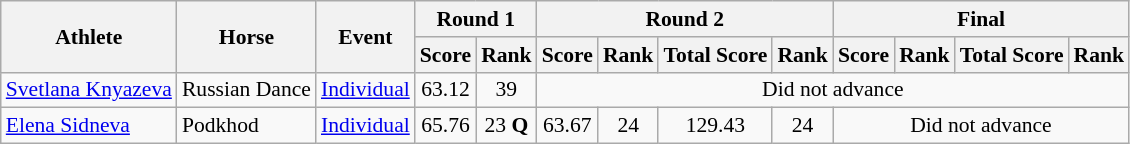<table class=wikitable style="font-size:90%">
<tr>
<th rowspan="2">Athlete</th>
<th rowspan="2">Horse</th>
<th rowspan="2">Event</th>
<th colspan="2">Round 1</th>
<th colspan="4">Round 2</th>
<th colspan="4">Final</th>
</tr>
<tr>
<th>Score</th>
<th>Rank</th>
<th>Score</th>
<th>Rank</th>
<th>Total Score</th>
<th>Rank</th>
<th>Score</th>
<th>Rank</th>
<th>Total Score</th>
<th>Rank</th>
</tr>
<tr>
<td><a href='#'>Svetlana Knyazeva</a></td>
<td>Russian Dance</td>
<td><a href='#'>Individual</a></td>
<td align="center">63.12</td>
<td align="center">39</td>
<td colspan = "8" align=center>Did not advance</td>
</tr>
<tr>
<td><a href='#'>Elena Sidneva</a></td>
<td>Podkhod</td>
<td><a href='#'>Individual</a></td>
<td align="center">65.76</td>
<td align="center">23 <strong>Q</strong></td>
<td align="center">63.67</td>
<td align="center">24</td>
<td align="center">129.43</td>
<td align="center">24</td>
<td colspan = "4" align=center>Did not advance</td>
</tr>
</table>
